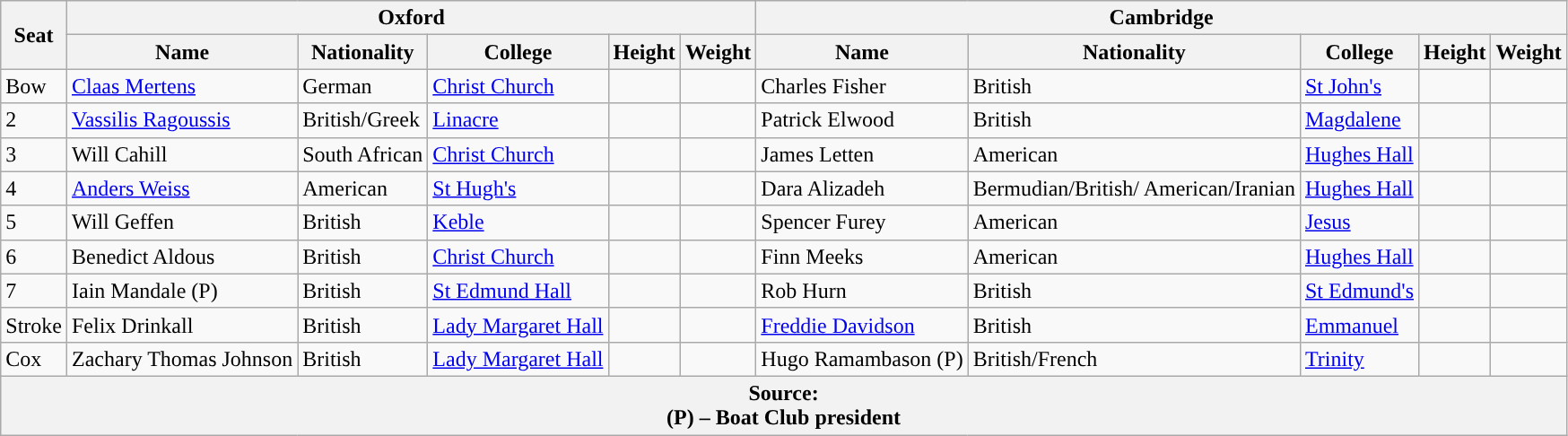<table class="wikitable">
<tr>
<th rowspan="2" scope="col">Seat</th>
<th colspan="5" scope="col">Oxford <br> </th>
<th colspan="5" scope="col">Cambridge <br> </th>
</tr>
<tr>
<th>Name</th>
<th>Nationality</th>
<th>College</th>
<th>Height</th>
<th>Weight</th>
<th>Name</th>
<th>Nationality</th>
<th>College</th>
<th>Height</th>
<th>Weight</th>
</tr>
<tr>
<td>Bow</td>
<td><a href='#'>Claas Mertens</a></td>
<td>German</td>
<td><a href='#'>Christ Church</a></td>
<td></td>
<td></td>
<td>Charles Fisher</td>
<td>British</td>
<td><a href='#'>St John's</a></td>
<td></td>
<td></td>
</tr>
<tr>
<td>2</td>
<td><a href='#'>Vassilis Ragoussis</a></td>
<td>British/Greek</td>
<td><a href='#'>Linacre</a></td>
<td></td>
<td></td>
<td>Patrick Elwood</td>
<td>British</td>
<td><a href='#'>Magdalene</a></td>
<td></td>
<td></td>
</tr>
<tr>
<td>3</td>
<td>Will Cahill</td>
<td>South African</td>
<td><a href='#'>Christ Church</a></td>
<td></td>
<td></td>
<td>James Letten</td>
<td>American</td>
<td><a href='#'>Hughes Hall</a></td>
<td></td>
<td></td>
</tr>
<tr>
<td>4</td>
<td><a href='#'>Anders Weiss</a></td>
<td>American</td>
<td><a href='#'>St Hugh's</a></td>
<td></td>
<td></td>
<td>Dara Alizadeh</td>
<td>Bermudian/British/ American/Iranian</td>
<td><a href='#'>Hughes Hall</a></td>
<td></td>
<td></td>
</tr>
<tr>
<td>5</td>
<td>Will Geffen</td>
<td>British</td>
<td><a href='#'>Keble</a></td>
<td></td>
<td></td>
<td>Spencer Furey</td>
<td>American</td>
<td><a href='#'>Jesus</a></td>
<td></td>
<td></td>
</tr>
<tr>
<td>6</td>
<td>Benedict Aldous</td>
<td>British</td>
<td><a href='#'>Christ Church</a></td>
<td></td>
<td></td>
<td>Finn Meeks</td>
<td>American</td>
<td><a href='#'>Hughes Hall</a></td>
<td></td>
<td></td>
</tr>
<tr>
<td>7</td>
<td>Iain Mandale (P)</td>
<td>British</td>
<td><a href='#'>St Edmund Hall</a></td>
<td></td>
<td></td>
<td>Rob Hurn</td>
<td>British</td>
<td><a href='#'>St Edmund's</a></td>
<td></td>
<td></td>
</tr>
<tr>
<td>Stroke</td>
<td>Felix Drinkall</td>
<td>British</td>
<td><a href='#'>Lady Margaret Hall</a></td>
<td></td>
<td></td>
<td><a href='#'>Freddie Davidson</a></td>
<td>British</td>
<td><a href='#'>Emmanuel</a></td>
<td></td>
<td></td>
</tr>
<tr>
<td>Cox</td>
<td>Zachary Thomas Johnson</td>
<td>British</td>
<td><a href='#'>Lady Margaret Hall</a></td>
<td></td>
<td></td>
<td>Hugo Ramambason (P)</td>
<td>British/French</td>
<td><a href='#'>Trinity</a></td>
<td></td>
<td></td>
</tr>
<tr>
<th colspan=11>Source:<br>(P) – Boat Club president</th>
</tr>
</table>
